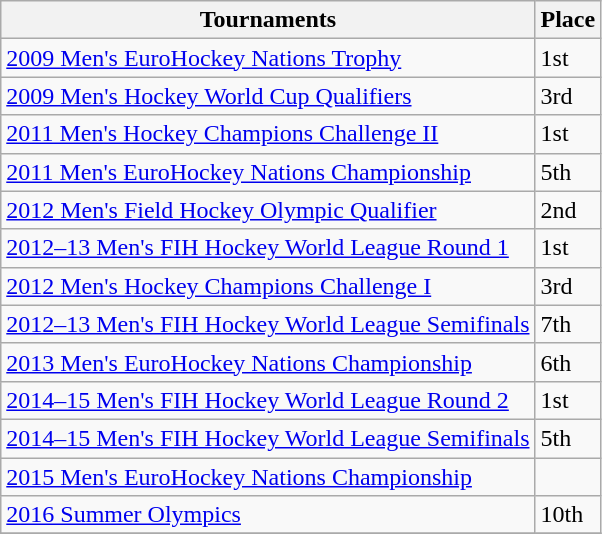<table class="wikitable collapsible">
<tr>
<th>Tournaments</th>
<th>Place</th>
</tr>
<tr>
<td><a href='#'>2009 Men's EuroHockey Nations Trophy</a></td>
<td>1st</td>
</tr>
<tr>
<td><a href='#'>2009 Men's Hockey World Cup Qualifiers</a></td>
<td>3rd</td>
</tr>
<tr>
<td><a href='#'>2011 Men's Hockey Champions Challenge II</a></td>
<td>1st</td>
</tr>
<tr>
<td><a href='#'>2011 Men's EuroHockey Nations Championship</a></td>
<td>5th</td>
</tr>
<tr>
<td><a href='#'>2012 Men's Field Hockey Olympic Qualifier</a></td>
<td>2nd</td>
</tr>
<tr>
<td><a href='#'>2012–13 Men's FIH Hockey World League Round 1</a></td>
<td>1st</td>
</tr>
<tr>
<td><a href='#'>2012 Men's Hockey Champions Challenge I</a></td>
<td>3rd</td>
</tr>
<tr>
<td><a href='#'>2012–13 Men's FIH Hockey World League Semifinals</a></td>
<td>7th</td>
</tr>
<tr>
<td><a href='#'>2013 Men's EuroHockey Nations Championship</a></td>
<td>6th</td>
</tr>
<tr>
<td><a href='#'>2014–15 Men's FIH Hockey World League Round 2</a></td>
<td>1st</td>
</tr>
<tr>
<td><a href='#'>2014–15 Men's FIH Hockey World League Semifinals</a></td>
<td>5th</td>
</tr>
<tr>
<td><a href='#'>2015 Men's EuroHockey Nations Championship</a></td>
<td></td>
</tr>
<tr>
<td><a href='#'>2016 Summer Olympics</a></td>
<td>10th</td>
</tr>
<tr>
</tr>
</table>
